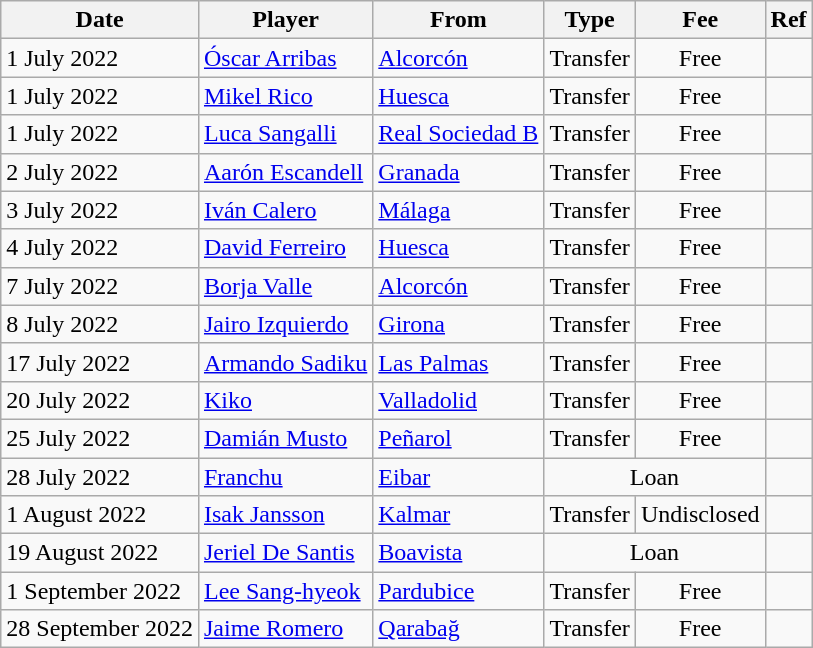<table class="wikitable">
<tr>
<th>Date</th>
<th>Player</th>
<th>From</th>
<th>Type</th>
<th>Fee</th>
<th>Ref</th>
</tr>
<tr>
<td>1 July 2022</td>
<td> <a href='#'>Óscar Arribas</a></td>
<td><a href='#'>Alcorcón</a></td>
<td align=center>Transfer</td>
<td align=center>Free</td>
<td align=center></td>
</tr>
<tr>
<td>1 July 2022</td>
<td> <a href='#'>Mikel Rico</a></td>
<td><a href='#'>Huesca</a></td>
<td align=center>Transfer</td>
<td align=center>Free</td>
<td align=center></td>
</tr>
<tr>
<td>1 July 2022</td>
<td> <a href='#'>Luca Sangalli</a></td>
<td><a href='#'>Real Sociedad B</a></td>
<td align=center>Transfer</td>
<td align=center>Free</td>
<td align=center></td>
</tr>
<tr>
<td>2 July 2022</td>
<td> <a href='#'>Aarón Escandell</a></td>
<td><a href='#'>Granada</a></td>
<td align=center>Transfer</td>
<td align=center>Free</td>
<td align=center></td>
</tr>
<tr>
<td>3 July 2022</td>
<td> <a href='#'>Iván Calero</a></td>
<td><a href='#'>Málaga</a></td>
<td align=center>Transfer</td>
<td align=center>Free</td>
<td align=center></td>
</tr>
<tr>
<td>4 July 2022</td>
<td> <a href='#'>David Ferreiro</a></td>
<td><a href='#'>Huesca</a></td>
<td align=center>Transfer</td>
<td align=center>Free</td>
<td align=center></td>
</tr>
<tr>
<td>7 July 2022</td>
<td> <a href='#'>Borja Valle</a></td>
<td><a href='#'>Alcorcón</a></td>
<td align=center>Transfer</td>
<td align=center>Free</td>
<td align=center></td>
</tr>
<tr>
<td>8 July 2022</td>
<td> <a href='#'>Jairo Izquierdo</a></td>
<td><a href='#'>Girona</a></td>
<td align=center>Transfer</td>
<td align=center>Free</td>
<td align=center></td>
</tr>
<tr>
<td>17 July 2022</td>
<td> <a href='#'>Armando Sadiku</a></td>
<td><a href='#'>Las Palmas</a></td>
<td align=center>Transfer</td>
<td align=center>Free</td>
<td align=center></td>
</tr>
<tr>
<td>20 July 2022</td>
<td> <a href='#'>Kiko</a></td>
<td><a href='#'>Valladolid</a></td>
<td align=center>Transfer</td>
<td align=center>Free</td>
<td align=center></td>
</tr>
<tr>
<td>25 July 2022</td>
<td> <a href='#'>Damián Musto</a></td>
<td> <a href='#'>Peñarol</a></td>
<td align=center>Transfer</td>
<td align=center>Free</td>
<td align=center></td>
</tr>
<tr>
<td>28 July 2022</td>
<td> <a href='#'>Franchu</a></td>
<td><a href='#'>Eibar</a></td>
<td colspan=2 align=center>Loan</td>
<td align=center></td>
</tr>
<tr>
<td>1 August 2022</td>
<td> <a href='#'>Isak Jansson</a></td>
<td> <a href='#'>Kalmar</a></td>
<td align=center>Transfer</td>
<td align=center>Undisclosed</td>
<td align=center></td>
</tr>
<tr>
<td>19 August 2022</td>
<td> <a href='#'>Jeriel De Santis</a></td>
<td> <a href='#'>Boavista</a></td>
<td colspan=2 align=center>Loan</td>
<td align=center></td>
</tr>
<tr>
<td>1 September 2022</td>
<td> <a href='#'>Lee Sang-hyeok</a></td>
<td> <a href='#'>Pardubice</a></td>
<td align=center>Transfer</td>
<td align=center>Free</td>
<td align=center></td>
</tr>
<tr>
<td>28 September 2022</td>
<td> <a href='#'>Jaime Romero</a></td>
<td> <a href='#'>Qarabağ</a></td>
<td align=center>Transfer</td>
<td align=center>Free</td>
<td align=center></td>
</tr>
</table>
